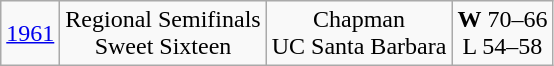<table class="wikitable" style="text-align:center">
<tr>
<td><a href='#'>1961</a></td>
<td>Regional Semifinals<br>Sweet Sixteen</td>
<td>Chapman<br>UC Santa Barbara</td>
<td><strong>W</strong> 70–66<br>L 54–58</td>
</tr>
</table>
